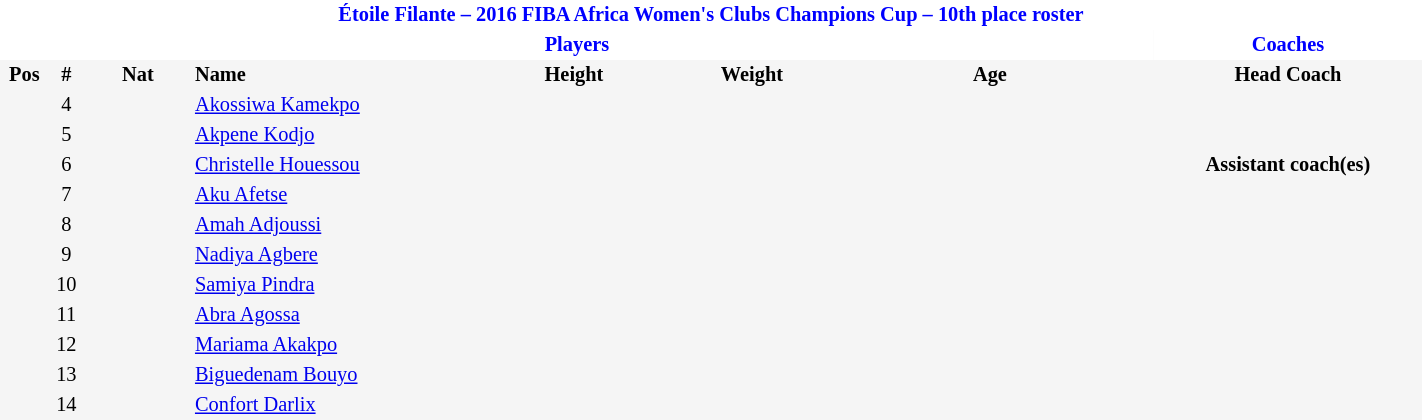<table border=0 cellpadding=2 cellspacing=0  |- bgcolor=#f5f5f5 style="text-align:center; font-size:85%;" width=75%>
<tr>
<td colspan="8" style="background: white; color: blue"><strong>Étoile Filante – 2016 FIBA Africa Women's Clubs Champions Cup – 10th place roster</strong></td>
</tr>
<tr>
<td colspan="7" style="background: white; color: blue"><strong>Players</strong></td>
<td style="background: white; color: blue"><strong>Coaches</strong></td>
</tr>
<tr style="background=#f5f5f5; color: black">
<th width=5px>Pos</th>
<th width=5px>#</th>
<th width=50px>Nat</th>
<th width=135px align=left>Name</th>
<th width=100px>Height</th>
<th width=70px>Weight</th>
<th width=160px>Age</th>
<th width=130px>Head Coach</th>
</tr>
<tr>
<td></td>
<td>4</td>
<td></td>
<td align=left><a href='#'>Akossiwa Kamekpo</a></td>
<td></td>
<td></td>
<td><span></span></td>
<td></td>
</tr>
<tr>
<td></td>
<td>5</td>
<td></td>
<td align=left><a href='#'>Akpene Kodjo</a></td>
<td></td>
<td></td>
<td><span></span></td>
</tr>
<tr>
<td></td>
<td>6</td>
<td></td>
<td align=left><a href='#'>Christelle Houessou</a></td>
<td></td>
<td></td>
<td><span></span></td>
<td><strong>Assistant coach(es)</strong></td>
</tr>
<tr>
<td></td>
<td>7</td>
<td></td>
<td align=left><a href='#'>Aku Afetse</a></td>
<td></td>
<td></td>
<td><span></span></td>
<td></td>
</tr>
<tr>
<td></td>
<td>8</td>
<td></td>
<td align=left><a href='#'>Amah Adjoussi</a></td>
<td></td>
<td></td>
<td><span></span></td>
</tr>
<tr>
<td></td>
<td>9</td>
<td></td>
<td align=left><a href='#'>Nadiya Agbere</a></td>
<td></td>
<td></td>
<td><span></span></td>
</tr>
<tr>
<td></td>
<td>10</td>
<td></td>
<td align=left><a href='#'>Samiya Pindra</a></td>
<td></td>
<td></td>
<td><span></span></td>
</tr>
<tr>
<td></td>
<td>11</td>
<td></td>
<td align=left><a href='#'>Abra Agossa</a></td>
<td></td>
<td></td>
<td><span></span></td>
</tr>
<tr>
<td></td>
<td>12</td>
<td></td>
<td align=left><a href='#'>Mariama Akakpo</a></td>
<td></td>
<td></td>
<td><span></span></td>
</tr>
<tr>
<td></td>
<td>13</td>
<td></td>
<td align=left><a href='#'>Biguedenam Bouyo</a></td>
<td></td>
<td></td>
<td><span></span></td>
</tr>
<tr>
<td></td>
<td>14</td>
<td></td>
<td align=left><a href='#'>Confort Darlix</a></td>
<td></td>
<td></td>
<td><span></span></td>
</tr>
</table>
